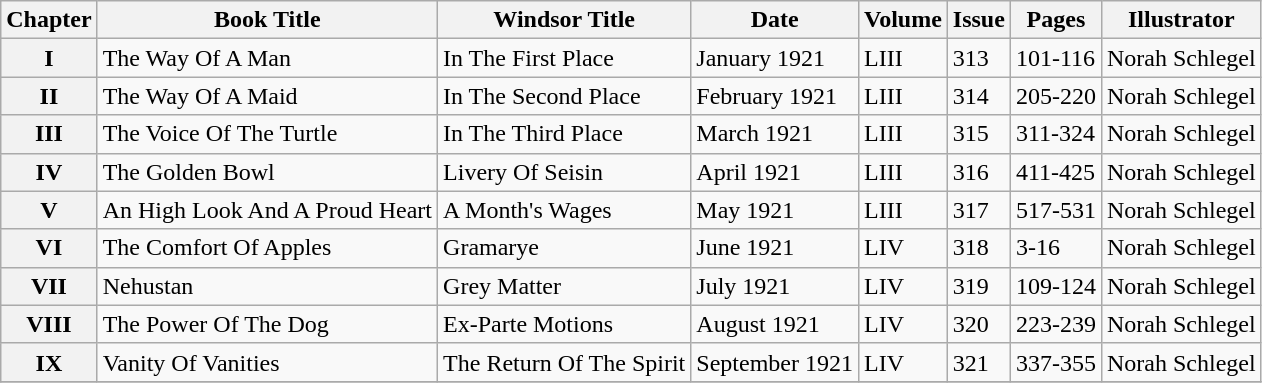<table class="wikitable plainrowheaders sortable" style="margin-right: 0;">
<tr>
<th scope="col">Chapter</th>
<th scope="col">Book Title</th>
<th scope="col">Windsor Title</th>
<th scope="col">Date</th>
<th scope="col">Volume</th>
<th scope="col">Issue</th>
<th scope="col">Pages</th>
<th scope="col">Illustrator</th>
</tr>
<tr>
<th scope="row">I</th>
<td>The Way Of A Man</td>
<td>In The First Place</td>
<td>January 1921</td>
<td>LIII</td>
<td>313</td>
<td>101-116</td>
<td>Norah Schlegel</td>
</tr>
<tr>
<th scope="row">II</th>
<td>The Way Of A Maid</td>
<td>In The Second Place</td>
<td>February 1921</td>
<td>LIII</td>
<td>314</td>
<td>205-220</td>
<td>Norah Schlegel</td>
</tr>
<tr>
<th scope="row">III</th>
<td>The Voice Of The Turtle</td>
<td>In The Third Place</td>
<td>March 1921</td>
<td>LIII</td>
<td>315</td>
<td>311-324</td>
<td>Norah Schlegel</td>
</tr>
<tr>
<th scope="row">IV</th>
<td>The Golden Bowl</td>
<td>Livery Of Seisin</td>
<td>April 1921</td>
<td>LIII</td>
<td>316</td>
<td>411-425</td>
<td>Norah Schlegel</td>
</tr>
<tr>
<th scope="row">V</th>
<td>An High Look And A Proud Heart</td>
<td>A Month's Wages</td>
<td>May 1921</td>
<td>LIII</td>
<td>317</td>
<td>517-531</td>
<td>Norah Schlegel</td>
</tr>
<tr>
<th scope="row">VI</th>
<td>The Comfort Of Apples</td>
<td>Gramarye</td>
<td>June 1921</td>
<td>LIV</td>
<td>318</td>
<td>3-16</td>
<td>Norah Schlegel</td>
</tr>
<tr>
<th scope="row">VII</th>
<td>Nehustan</td>
<td>Grey Matter</td>
<td>July 1921</td>
<td>LIV</td>
<td>319</td>
<td>109-124</td>
<td>Norah Schlegel</td>
</tr>
<tr>
<th scope="row">VIII</th>
<td>The Power Of The Dog</td>
<td>Ex-Parte Motions</td>
<td>August 1921</td>
<td>LIV</td>
<td>320</td>
<td>223-239</td>
<td>Norah Schlegel</td>
</tr>
<tr>
<th scope="row">IX</th>
<td>Vanity Of Vanities</td>
<td>The Return Of The Spirit</td>
<td>September 1921</td>
<td>LIV</td>
<td>321</td>
<td>337-355</td>
<td>Norah Schlegel</td>
</tr>
<tr>
</tr>
</table>
